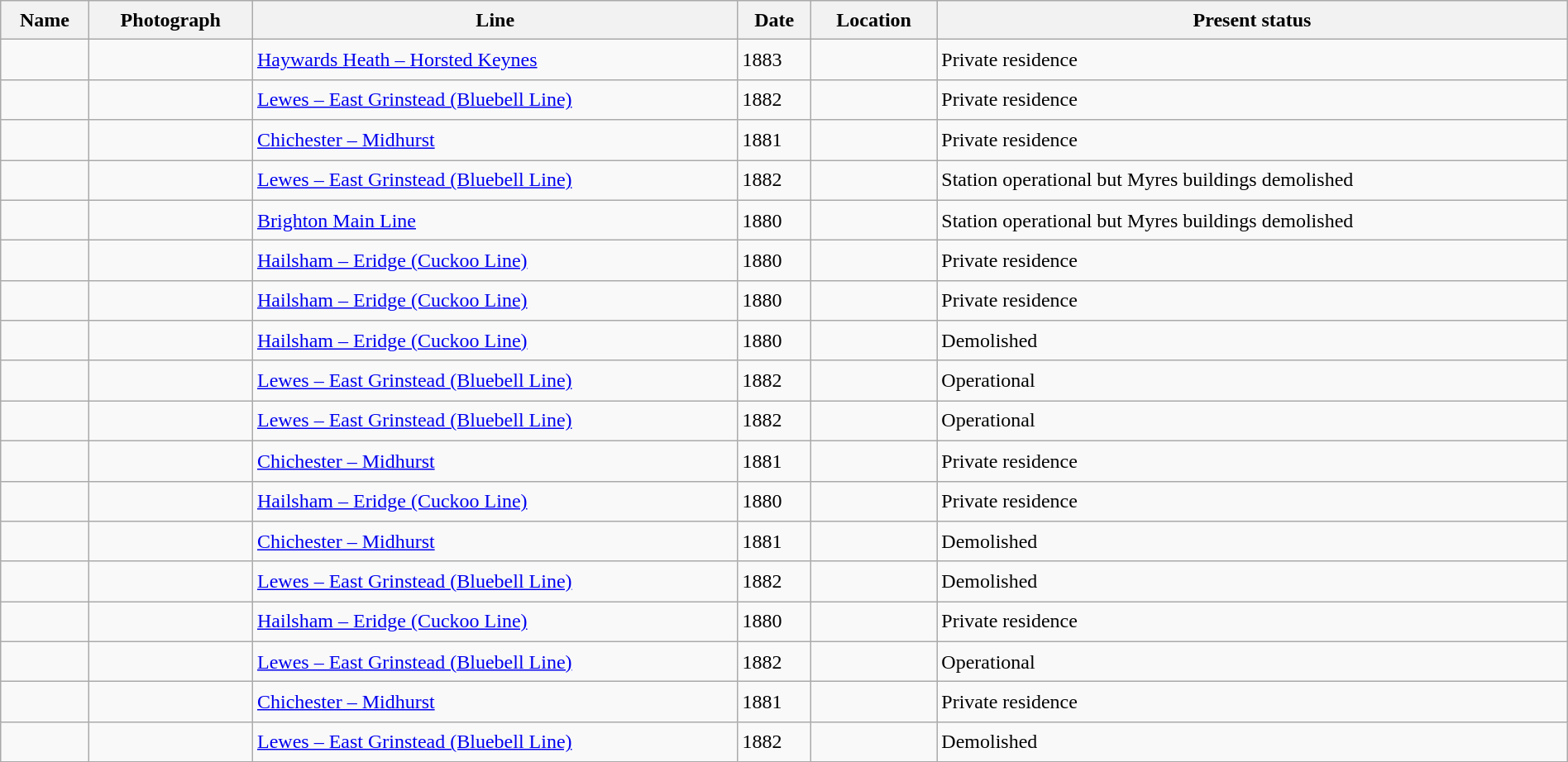<table class="wikitable sortable" style="width:100%;border:0px;text-align:left;line-height:150%;">
<tr>
<th>Name</th>
<th class="unsortable">Photograph</th>
<th>Line</th>
<th>Date</th>
<th class="unsortable">Location</th>
<th>Present status</th>
</tr>
<tr>
<td></td>
<td></td>
<td><a href='#'>Haywards Heath – Horsted Keynes</a></td>
<td>1883</td>
<td><small><br></small></td>
<td>Private residence</td>
</tr>
<tr>
<td></td>
<td></td>
<td><a href='#'>Lewes – East Grinstead (Bluebell Line)</a></td>
<td>1882</td>
<td><small><br></small></td>
<td>Private residence</td>
</tr>
<tr>
<td></td>
<td></td>
<td><a href='#'>Chichester – Midhurst</a></td>
<td>1881</td>
<td><small><br></small></td>
<td>Private residence</td>
</tr>
<tr>
<td></td>
<td></td>
<td><a href='#'>Lewes – East Grinstead (Bluebell Line)</a></td>
<td>1882</td>
<td><small><br></small></td>
<td>Station operational but Myres buildings demolished</td>
</tr>
<tr>
<td></td>
<td></td>
<td><a href='#'>Brighton Main Line</a></td>
<td>1880</td>
<td><small><br></small></td>
<td>Station operational but Myres buildings demolished</td>
</tr>
<tr>
<td></td>
<td></td>
<td><a href='#'>Hailsham – Eridge (Cuckoo Line)</a></td>
<td>1880</td>
<td><small><br></small></td>
<td>Private residence</td>
</tr>
<tr>
<td></td>
<td></td>
<td><a href='#'>Hailsham – Eridge (Cuckoo Line)</a></td>
<td>1880</td>
<td><small><br></small></td>
<td>Private residence</td>
</tr>
<tr>
<td></td>
<td></td>
<td><a href='#'>Hailsham – Eridge (Cuckoo Line)</a></td>
<td>1880</td>
<td><small><br></small></td>
<td>Demolished</td>
</tr>
<tr>
<td></td>
<td></td>
<td><a href='#'>Lewes – East Grinstead (Bluebell Line)</a></td>
<td>1882</td>
<td><small><br></small></td>
<td>Operational</td>
</tr>
<tr>
<td></td>
<td></td>
<td><a href='#'>Lewes – East Grinstead (Bluebell Line)</a></td>
<td>1882</td>
<td><small><br></small></td>
<td>Operational</td>
</tr>
<tr>
<td></td>
<td></td>
<td><a href='#'>Chichester – Midhurst</a></td>
<td>1881</td>
<td><small><br></small></td>
<td>Private residence</td>
</tr>
<tr>
<td></td>
<td></td>
<td><a href='#'>Hailsham – Eridge (Cuckoo Line)</a></td>
<td>1880</td>
<td><small><br></small></td>
<td>Private residence</td>
</tr>
<tr>
<td></td>
<td></td>
<td><a href='#'>Chichester – Midhurst</a></td>
<td>1881</td>
<td><small><br></small></td>
<td>Demolished</td>
</tr>
<tr>
<td></td>
<td></td>
<td><a href='#'>Lewes – East Grinstead (Bluebell Line)</a></td>
<td>1882</td>
<td><small><br></small></td>
<td>Demolished</td>
</tr>
<tr>
<td></td>
<td></td>
<td><a href='#'>Hailsham – Eridge (Cuckoo Line)</a></td>
<td>1880</td>
<td><small><br></small></td>
<td>Private residence</td>
</tr>
<tr>
<td></td>
<td></td>
<td><a href='#'>Lewes – East Grinstead (Bluebell Line)</a></td>
<td>1882</td>
<td><small><br></small></td>
<td>Operational</td>
</tr>
<tr>
<td></td>
<td></td>
<td><a href='#'>Chichester – Midhurst</a></td>
<td>1881</td>
<td><small><br></small></td>
<td>Private residence</td>
</tr>
<tr>
<td></td>
<td></td>
<td><a href='#'>Lewes – East Grinstead (Bluebell Line)</a></td>
<td>1882</td>
<td><small><br></small></td>
<td>Demolished</td>
</tr>
<tr>
</tr>
</table>
